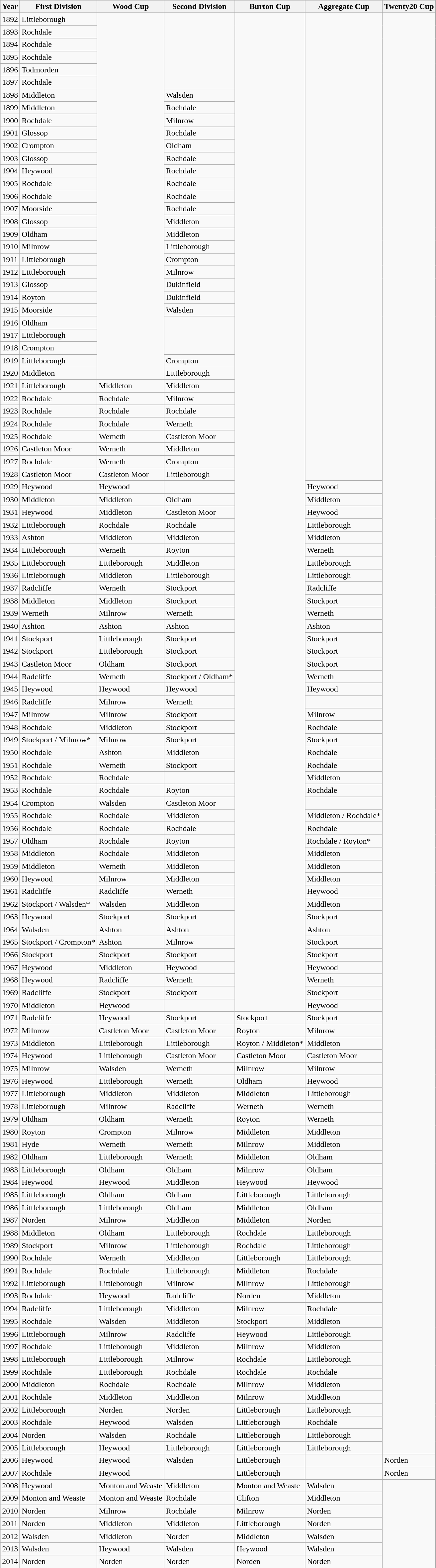<table class="wikitable">
<tr>
<th>Year</th>
<th>First Division</th>
<th>Wood Cup</th>
<th>Second Division</th>
<th>Burton Cup</th>
<th>Aggregate Cup</th>
<th>Twenty20 Cup</th>
</tr>
<tr>
<td>1892</td>
<td>Littleborough</td>
<td rowspan=29></td>
<td rowspan=6></td>
<td rowspan=79></td>
<td rowspan=37></td>
</tr>
<tr>
<td>1893</td>
<td>Rochdale</td>
</tr>
<tr>
<td>1894</td>
<td>Rochdale</td>
</tr>
<tr>
<td>1895</td>
<td>Rochdale</td>
</tr>
<tr>
<td>1896</td>
<td>Todmorden</td>
</tr>
<tr>
<td>1897</td>
<td>Rochdale</td>
</tr>
<tr>
<td>1898</td>
<td>Middleton</td>
<td>Walsden</td>
</tr>
<tr>
<td>1899</td>
<td>Middleton</td>
<td>Rochdale</td>
</tr>
<tr>
<td>1900</td>
<td>Rochdale</td>
<td>Milnrow</td>
</tr>
<tr>
<td>1901</td>
<td>Glossop</td>
<td>Rochdale</td>
</tr>
<tr>
<td>1902</td>
<td>Crompton</td>
<td>Oldham</td>
</tr>
<tr>
<td>1903</td>
<td>Glossop</td>
<td>Rochdale</td>
</tr>
<tr>
<td>1904</td>
<td>Heywood</td>
<td>Rochdale</td>
</tr>
<tr>
<td>1905</td>
<td>Rochdale</td>
<td>Rochdale</td>
</tr>
<tr>
<td>1906</td>
<td>Rochdale</td>
<td>Rochdale</td>
</tr>
<tr>
<td>1907</td>
<td>Moorside</td>
<td>Rochdale</td>
</tr>
<tr>
<td>1908</td>
<td>Glossop</td>
<td>Middleton</td>
</tr>
<tr>
<td>1909</td>
<td>Oldham</td>
<td>Middleton</td>
</tr>
<tr>
<td>1910</td>
<td>Milnrow</td>
<td>Littleborough</td>
</tr>
<tr>
<td>1911</td>
<td>Littleborough</td>
<td>Crompton</td>
</tr>
<tr>
<td>1912</td>
<td>Littleborough</td>
<td>Milnrow</td>
</tr>
<tr>
<td>1913</td>
<td>Glossop</td>
<td>Dukinfield</td>
</tr>
<tr>
<td>1914</td>
<td>Royton</td>
<td>Dukinfield</td>
</tr>
<tr>
<td>1915</td>
<td>Moorside</td>
<td>Walsden</td>
</tr>
<tr>
<td>1916</td>
<td>Oldham</td>
<td rowspan=3></td>
</tr>
<tr>
<td>1917</td>
<td>Littleborough</td>
</tr>
<tr>
<td>1918</td>
<td>Crompton</td>
</tr>
<tr>
<td>1919</td>
<td>Littleborough</td>
<td>Crompton</td>
</tr>
<tr>
<td>1920</td>
<td>Middleton</td>
<td>Littleborough</td>
</tr>
<tr>
<td>1921</td>
<td>Littleborough</td>
<td>Middleton</td>
<td>Middleton</td>
</tr>
<tr>
<td>1922</td>
<td>Rochdale</td>
<td>Rochdale</td>
<td>Milnrow</td>
</tr>
<tr>
<td>1923</td>
<td>Rochdale</td>
<td>Rochdale</td>
<td>Rochdale</td>
</tr>
<tr>
<td>1924</td>
<td>Rochdale</td>
<td>Rochdale</td>
<td>Werneth</td>
</tr>
<tr>
<td>1925</td>
<td>Rochdale</td>
<td>Werneth</td>
<td>Castleton Moor</td>
</tr>
<tr>
<td>1926</td>
<td>Castleton Moor</td>
<td>Werneth</td>
<td>Middleton</td>
</tr>
<tr>
<td>1927</td>
<td>Rochdale</td>
<td>Werneth</td>
<td>Crompton</td>
</tr>
<tr>
<td>1928</td>
<td>Castleton Moor</td>
<td>Castleton Moor</td>
<td>Littleborough</td>
</tr>
<tr>
<td>1929</td>
<td>Heywood</td>
<td>Heywood</td>
<td></td>
<td>Heywood</td>
</tr>
<tr>
<td>1930</td>
<td>Middleton</td>
<td>Middleton</td>
<td>Oldham</td>
<td>Middleton</td>
</tr>
<tr>
<td>1931</td>
<td>Heywood</td>
<td>Middleton</td>
<td>Castleton Moor</td>
<td>Heywood</td>
</tr>
<tr>
<td>1932</td>
<td>Littleborough</td>
<td>Rochdale</td>
<td>Rochdale</td>
<td>Littleborough</td>
</tr>
<tr>
<td>1933</td>
<td>Ashton</td>
<td>Middleton</td>
<td>Middleton</td>
<td>Middleton</td>
</tr>
<tr>
<td>1934</td>
<td>Littleborough</td>
<td>Werneth</td>
<td>Royton</td>
<td>Werneth</td>
</tr>
<tr>
<td>1935</td>
<td>Littleborough</td>
<td>Littleborough</td>
<td>Middleton</td>
<td>Littleborough</td>
</tr>
<tr>
<td>1936</td>
<td>Littleborough</td>
<td>Middleton</td>
<td>Littleborough</td>
<td>Littleborough</td>
</tr>
<tr>
<td>1937</td>
<td>Radcliffe</td>
<td>Werneth</td>
<td>Stockport</td>
<td>Radcliffe</td>
</tr>
<tr>
<td>1938</td>
<td>Middleton</td>
<td>Middleton</td>
<td>Stockport</td>
<td>Stockport</td>
</tr>
<tr>
<td>1939</td>
<td>Werneth</td>
<td>Milnrow</td>
<td>Werneth</td>
<td>Werneth</td>
</tr>
<tr>
<td>1940</td>
<td>Ashton</td>
<td>Ashton</td>
<td>Ashton</td>
<td>Ashton</td>
</tr>
<tr>
<td>1941</td>
<td>Stockport</td>
<td>Littleborough</td>
<td>Stockport</td>
<td>Stockport</td>
</tr>
<tr>
<td>1942</td>
<td>Stockport</td>
<td>Littleborough</td>
<td>Stockport</td>
<td>Stockport</td>
</tr>
<tr>
<td>1943</td>
<td>Castleton Moor</td>
<td>Oldham</td>
<td>Stockport</td>
<td>Stockport</td>
</tr>
<tr>
<td>1944</td>
<td>Radcliffe</td>
<td>Werneth</td>
<td>Stockport / Oldham*</td>
<td>Werneth</td>
</tr>
<tr>
<td>1945</td>
<td>Heywood</td>
<td>Heywood</td>
<td>Heywood</td>
<td>Heywood</td>
</tr>
<tr>
<td>1946</td>
<td>Radcliffe</td>
<td>Milnrow</td>
<td>Werneth</td>
<td></td>
</tr>
<tr>
<td>1947</td>
<td>Milnrow</td>
<td>Milnrow</td>
<td>Stockport</td>
<td>Milnrow</td>
</tr>
<tr>
<td>1948</td>
<td>Rochdale</td>
<td>Middleton</td>
<td>Stockport</td>
<td>Rochdale</td>
</tr>
<tr>
<td>1949</td>
<td>Stockport / Milnrow*</td>
<td>Milnrow</td>
<td>Stockport</td>
<td>Stockport</td>
</tr>
<tr>
<td>1950</td>
<td>Rochdale</td>
<td>Ashton</td>
<td>Middleton</td>
<td>Rochdale</td>
</tr>
<tr>
<td>1951</td>
<td>Rochdale</td>
<td>Werneth</td>
<td>Stockport</td>
<td>Rochdale</td>
</tr>
<tr>
<td>1952</td>
<td>Rochdale</td>
<td>Rochdale</td>
<td></td>
<td>Middleton</td>
</tr>
<tr>
<td>1953</td>
<td>Rochdale</td>
<td>Rochdale</td>
<td>Royton</td>
<td>Rochdale</td>
</tr>
<tr>
<td>1954</td>
<td>Crompton</td>
<td>Walsden</td>
<td>Castleton Moor</td>
<td></td>
</tr>
<tr>
<td>1955</td>
<td>Rochdale</td>
<td>Rochdale</td>
<td>Middleton</td>
<td>Middleton / Rochdale*</td>
</tr>
<tr>
<td>1956</td>
<td>Rochdale</td>
<td>Rochdale</td>
<td>Rochdale</td>
<td>Rochdale</td>
</tr>
<tr>
<td>1957</td>
<td>Oldham</td>
<td>Rochdale</td>
<td>Royton</td>
<td>Rochdale / Royton*</td>
</tr>
<tr>
<td>1958</td>
<td>Middleton</td>
<td>Rochdale</td>
<td>Middleton</td>
<td>Middleton</td>
</tr>
<tr>
<td>1959</td>
<td>Middleton</td>
<td>Werneth</td>
<td>Middleton</td>
<td>Middleton</td>
</tr>
<tr>
<td>1960</td>
<td>Heywood</td>
<td>Milnrow</td>
<td>Middleton</td>
<td>Middleton</td>
</tr>
<tr>
<td>1961</td>
<td>Radcliffe</td>
<td>Radcliffe</td>
<td>Werneth</td>
<td>Heywood</td>
</tr>
<tr>
<td>1962</td>
<td>Stockport / Walsden*</td>
<td>Walsden</td>
<td>Middleton</td>
<td>Middleton</td>
</tr>
<tr>
<td>1963</td>
<td>Heywood</td>
<td>Stockport</td>
<td>Stockport</td>
<td>Stockport</td>
</tr>
<tr>
<td>1964</td>
<td>Walsden</td>
<td>Ashton</td>
<td>Ashton</td>
<td>Ashton</td>
</tr>
<tr>
<td>1965</td>
<td>Stockport / Crompton*</td>
<td>Ashton</td>
<td>Milnrow</td>
<td>Stockport</td>
</tr>
<tr>
<td>1966</td>
<td>Stockport</td>
<td>Stockport</td>
<td>Stockport</td>
<td>Stockport</td>
</tr>
<tr>
<td>1967</td>
<td>Heywood</td>
<td>Middleton</td>
<td>Heywood</td>
<td>Heywood</td>
</tr>
<tr>
<td>1968</td>
<td>Heywood</td>
<td>Radcliffe</td>
<td>Werneth</td>
<td>Werneth</td>
</tr>
<tr>
<td>1969</td>
<td>Radcliffe</td>
<td>Stockport</td>
<td>Stockport</td>
<td>Stockport</td>
</tr>
<tr>
<td>1970</td>
<td>Middleton</td>
<td>Heywood</td>
<td></td>
<td>Heywood</td>
</tr>
<tr>
<td>1971</td>
<td>Radcliffe</td>
<td>Heywood</td>
<td>Stockport</td>
<td>Stockport</td>
<td>Stockport</td>
</tr>
<tr>
<td>1972</td>
<td>Milnrow</td>
<td>Castleton Moor</td>
<td>Castleton Moor</td>
<td>Royton</td>
<td>Milnrow</td>
</tr>
<tr>
<td>1973</td>
<td>Middleton</td>
<td>Littleborough</td>
<td>Littleborough</td>
<td>Royton / Middleton*</td>
<td>Middleton</td>
</tr>
<tr>
<td>1974</td>
<td>Heywood</td>
<td>Littleborough</td>
<td>Castleton Moor</td>
<td>Castleton Moor</td>
<td>Castleton Moor</td>
</tr>
<tr>
<td>1975</td>
<td>Milnrow</td>
<td>Walsden</td>
<td>Werneth</td>
<td>Milnrow</td>
<td>Milnrow</td>
</tr>
<tr>
<td>1976</td>
<td>Heywood</td>
<td>Littleborough</td>
<td>Werneth</td>
<td>Oldham</td>
<td>Heywood</td>
</tr>
<tr>
<td>1977</td>
<td>Littleborough</td>
<td>Middleton</td>
<td>Middleton</td>
<td>Middleton</td>
<td>Littleborough</td>
</tr>
<tr>
<td>1978</td>
<td>Littleborough</td>
<td>Milnrow</td>
<td>Radcliffe</td>
<td>Werneth</td>
<td>Werneth</td>
</tr>
<tr>
<td>1979</td>
<td>Oldham</td>
<td>Oldham</td>
<td>Werneth</td>
<td>Royton</td>
<td>Werneth</td>
</tr>
<tr>
<td>1980</td>
<td>Royton</td>
<td>Crompton</td>
<td>Milnrow</td>
<td>Middleton</td>
<td>Middleton</td>
</tr>
<tr>
<td>1981</td>
<td>Hyde</td>
<td>Werneth</td>
<td>Werneth</td>
<td>Milnrow</td>
<td>Middleton</td>
</tr>
<tr>
<td>1982</td>
<td>Oldham</td>
<td>Littleborough</td>
<td>Werneth</td>
<td>Middleton</td>
<td>Oldham</td>
</tr>
<tr>
<td>1983</td>
<td>Littleborough</td>
<td>Oldham</td>
<td>Oldham</td>
<td>Milnrow</td>
<td>Oldham</td>
</tr>
<tr>
<td>1984</td>
<td>Heywood</td>
<td>Heywood</td>
<td>Middleton</td>
<td>Heywood</td>
<td>Heywood</td>
</tr>
<tr>
<td>1985</td>
<td>Littleborough</td>
<td>Oldham</td>
<td>Oldham</td>
<td>Littleborough</td>
<td>Littleborough</td>
</tr>
<tr>
<td>1986</td>
<td>Littleborough</td>
<td>Littleborough</td>
<td>Oldham</td>
<td>Middleton</td>
<td>Oldham</td>
</tr>
<tr>
<td>1987</td>
<td>Norden</td>
<td>Milnrow</td>
<td>Middleton</td>
<td>Middleton</td>
<td>Norden</td>
</tr>
<tr>
<td>1988</td>
<td>Middleton</td>
<td>Oldham</td>
<td>Littleborough</td>
<td>Rochdale</td>
<td>Littleborough</td>
</tr>
<tr>
<td>1989</td>
<td>Stockport</td>
<td>Milnrow</td>
<td>Littleborough</td>
<td>Rochdale</td>
<td>Littleborough</td>
</tr>
<tr>
<td>1990</td>
<td>Rochdale</td>
<td>Werneth</td>
<td>Middleton</td>
<td>Littleborough</td>
<td>Littleborough</td>
</tr>
<tr>
<td>1991</td>
<td>Rochdale</td>
<td>Rochdale</td>
<td>Littleborough</td>
<td>Middleton</td>
<td>Rochdale</td>
</tr>
<tr>
<td>1992</td>
<td>Littleborough</td>
<td>Littleborough</td>
<td>Milnrow</td>
<td>Milnrow</td>
<td>Littleborough</td>
</tr>
<tr>
<td>1993</td>
<td>Rochdale</td>
<td>Heywood</td>
<td>Radcliffe</td>
<td>Norden</td>
<td>Middleton</td>
</tr>
<tr>
<td>1994</td>
<td>Radcliffe</td>
<td>Littleborough</td>
<td>Middleton</td>
<td>Milnrow</td>
<td>Rochdale</td>
</tr>
<tr>
<td>1995</td>
<td>Rochdale</td>
<td>Walsden</td>
<td>Middleton</td>
<td>Stockport</td>
<td>Middleton</td>
</tr>
<tr>
<td>1996</td>
<td>Littleborough</td>
<td>Milnrow</td>
<td>Radcliffe</td>
<td>Heywood</td>
<td>Littleborough</td>
</tr>
<tr>
<td>1997</td>
<td>Rochdale</td>
<td>Littleborough</td>
<td>Middleton</td>
<td>Milnrow</td>
<td>Middleton</td>
</tr>
<tr>
<td>1998</td>
<td>Littleborough</td>
<td>Littleborough</td>
<td>Milnrow</td>
<td>Rochdale</td>
<td>Littleborough</td>
</tr>
<tr>
<td>1999</td>
<td>Rochdale</td>
<td>Littleborough</td>
<td>Rochdale</td>
<td>Rochdale</td>
<td>Rochdale</td>
</tr>
<tr>
<td>2000</td>
<td>Middleton</td>
<td>Rochdale</td>
<td>Rochdale</td>
<td>Milnrow</td>
<td>Middleton</td>
</tr>
<tr>
<td>2001</td>
<td>Rochdale</td>
<td>Middleton</td>
<td>Middleton</td>
<td>Milnrow</td>
<td>Middleton</td>
</tr>
<tr>
<td>2002</td>
<td>Littleborough</td>
<td>Norden</td>
<td>Norden</td>
<td>Littleborough</td>
<td>Littleborough</td>
</tr>
<tr>
<td>2003</td>
<td>Rochdale</td>
<td>Heywood</td>
<td>Walsden</td>
<td>Littleborough</td>
<td>Rochdale</td>
</tr>
<tr>
<td>2004</td>
<td>Norden</td>
<td>Walsden</td>
<td>Rochdale</td>
<td>Littleborough</td>
<td>Littleborough</td>
</tr>
<tr>
<td>2005</td>
<td>Littleborough</td>
<td>Heywood</td>
<td>Littleborough</td>
<td>Littleborough</td>
<td>Littleborough</td>
</tr>
<tr>
<td>2006</td>
<td>Heywood</td>
<td>Heywood</td>
<td>Walsden</td>
<td>Littleborough</td>
<td></td>
<td>Norden</td>
</tr>
<tr>
<td>2007</td>
<td>Rochdale</td>
<td>Heywood</td>
<td></td>
<td>Littleborough</td>
<td></td>
<td>Norden</td>
</tr>
<tr>
<td>2008</td>
<td>Heywood</td>
<td>Monton and Weaste</td>
<td>Middleton</td>
<td>Monton and Weaste</td>
<td>Walsden</td>
</tr>
<tr>
<td>2009</td>
<td>Monton and Weaste</td>
<td>Monton and Weaste</td>
<td>Rochdale</td>
<td>Clifton</td>
<td>Middleton</td>
</tr>
<tr>
<td>2010</td>
<td>Norden</td>
<td>Milnrow</td>
<td>Rochdale</td>
<td>Milnrow</td>
<td>Norden</td>
</tr>
<tr>
<td>2011</td>
<td>Norden</td>
<td>Middleton</td>
<td>Middleton</td>
<td>Littleborough</td>
<td>Norden</td>
</tr>
<tr>
<td>2012</td>
<td>Walsden</td>
<td>Middleton</td>
<td>Norden</td>
<td>Middleton</td>
<td>Walsden</td>
</tr>
<tr>
<td>2013</td>
<td>Walsden</td>
<td>Heywood</td>
<td>Walsden</td>
<td>Heywood</td>
<td>Walsden</td>
</tr>
<tr>
<td>2014</td>
<td>Norden</td>
<td>Norden</td>
<td>Norden</td>
<td>Norden</td>
<td>Norden</td>
</tr>
</table>
